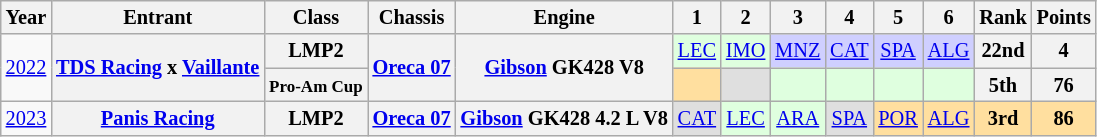<table class="wikitable" style="text-align:center; font-size:85%">
<tr>
<th>Year</th>
<th>Entrant</th>
<th>Class</th>
<th>Chassis</th>
<th>Engine</th>
<th>1</th>
<th>2</th>
<th>3</th>
<th>4</th>
<th>5</th>
<th>6</th>
<th>Rank</th>
<th>Points</th>
</tr>
<tr>
<td rowspan="2" nowrap><a href='#'>2022</a></td>
<th rowspan="2" nowrap><a href='#'>TDS Racing</a> x <a href='#'>Vaillante</a></th>
<th>LMP2</th>
<th rowspan="2" nowrap><a href='#'>Oreca 07</a></th>
<th rowspan="2" nowrap><a href='#'>Gibson</a> GK428 V8</th>
<td style="background:#DFFFDF;"><a href='#'>LEC</a><br></td>
<td style="background:#DFFFDF;"><a href='#'>IMO</a><br></td>
<td style="background:#CFCFFF;"><a href='#'>MNZ</a><br></td>
<td style="background:#CFCFFF;"><a href='#'>CAT</a><br></td>
<td style="background:#CFCFFF;"><a href='#'>SPA</a><br></td>
<td style="background:#CFCFFF;"><a href='#'>ALG</a><br></td>
<th>22nd</th>
<th>4</th>
</tr>
<tr>
<th><small>Pro-Am Cup</small></th>
<td style="background:#FFDF9F;"></td>
<td style="background:#DFDFDF;"></td>
<td style="background:#DFFFDF;"></td>
<td style="background:#DFFFDF;"></td>
<td style="background:#DFFFDF;"></td>
<td style="background:#DFFFDF;"></td>
<th>5th</th>
<th>76</th>
</tr>
<tr>
<td><a href='#'>2023</a></td>
<th nowrap><a href='#'>Panis Racing</a></th>
<th>LMP2</th>
<th nowrap><a href='#'>Oreca 07</a></th>
<th nowrap><a href='#'>Gibson</a> GK428 4.2 L V8</th>
<td style="background:#DFDFDF;"><a href='#'>CAT</a><br></td>
<td style="background:#DFFFDF;"><a href='#'>LEC</a><br></td>
<td style="background:#DFFFDF;"><a href='#'>ARA</a><br></td>
<td style="background:#DFDFDF;"><a href='#'>SPA</a><br></td>
<td style="background:#FFDF9F;"><a href='#'>POR</a><br></td>
<td style="background:#FFDF9F;"><a href='#'>ALG</a><br></td>
<th style="background:#FFDF9F;">3rd</th>
<th style="background:#FFDF9F;">86</th>
</tr>
</table>
